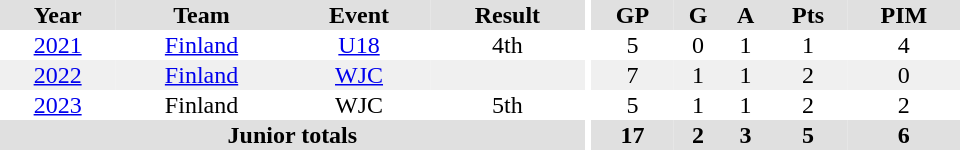<table border="0" cellpadding="1" cellspacing="0" ID="Table3" style="text-align:center; width:40em;">
<tr bgcolor="#e0e0e0">
<th>Year</th>
<th>Team</th>
<th>Event</th>
<th>Result</th>
<th rowspan="99" bgcolor="#ffffff"></th>
<th>GP</th>
<th>G</th>
<th>A</th>
<th>Pts</th>
<th>PIM</th>
</tr>
<tr>
<td><a href='#'>2021</a></td>
<td><a href='#'>Finland</a></td>
<td><a href='#'>U18</a></td>
<td>4th</td>
<td>5</td>
<td>0</td>
<td>1</td>
<td>1</td>
<td>4</td>
</tr>
<tr bgcolor="#f0f0f0">
<td><a href='#'>2022</a></td>
<td><a href='#'>Finland</a></td>
<td><a href='#'>WJC</a></td>
<td></td>
<td>7</td>
<td>1</td>
<td>1</td>
<td>2</td>
<td>0</td>
</tr>
<tr>
<td><a href='#'>2023</a></td>
<td>Finland</td>
<td>WJC</td>
<td>5th</td>
<td>5</td>
<td>1</td>
<td>1</td>
<td>2</td>
<td>2</td>
</tr>
<tr bgcolor="#e0e0e0">
<th colspan="4">Junior totals</th>
<th>17</th>
<th>2</th>
<th>3</th>
<th>5</th>
<th>6</th>
</tr>
</table>
